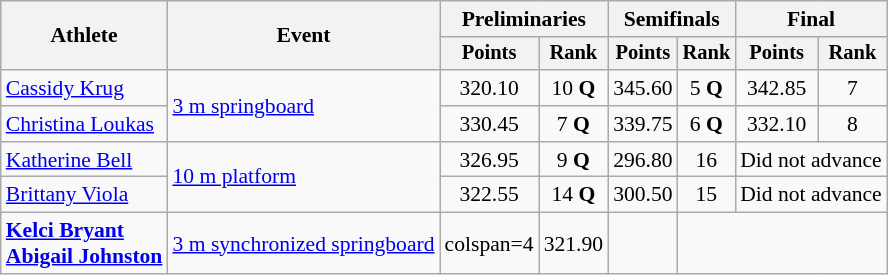<table class=wikitable style=font-size:90%;text-align:center>
<tr>
<th rowspan=2>Athlete</th>
<th rowspan=2>Event</th>
<th colspan=2>Preliminaries</th>
<th colspan=2>Semifinals</th>
<th colspan=2>Final</th>
</tr>
<tr style=font-size:95%>
<th>Points</th>
<th>Rank</th>
<th>Points</th>
<th>Rank</th>
<th>Points</th>
<th>Rank</th>
</tr>
<tr>
<td align=left><a href='#'>Cassidy Krug</a></td>
<td align=left rowspan=2><a href='#'>3 m springboard</a></td>
<td>320.10</td>
<td>10 <strong>Q</strong></td>
<td>345.60</td>
<td>5 <strong>Q</strong></td>
<td>342.85</td>
<td>7</td>
</tr>
<tr>
<td align=left><a href='#'>Christina Loukas</a></td>
<td>330.45</td>
<td>7 <strong>Q</strong></td>
<td>339.75</td>
<td>6 <strong>Q</strong></td>
<td>332.10</td>
<td>8</td>
</tr>
<tr>
<td align=left><a href='#'>Katherine Bell</a></td>
<td align=left rowspan=2><a href='#'>10 m platform</a></td>
<td>326.95</td>
<td>9 <strong>Q</strong></td>
<td>296.80</td>
<td>16</td>
<td colspan=2>Did not advance</td>
</tr>
<tr>
<td align=left><a href='#'>Brittany Viola</a></td>
<td>322.55</td>
<td>14 <strong>Q</strong></td>
<td>300.50</td>
<td>15</td>
<td colspan=2>Did not advance</td>
</tr>
<tr>
<td align=left><strong><a href='#'>Kelci Bryant</a><br><a href='#'>Abigail Johnston</a></strong></td>
<td align=left><a href='#'>3 m synchronized springboard</a></td>
<td>colspan=4 </td>
<td>321.90</td>
<td></td>
</tr>
</table>
